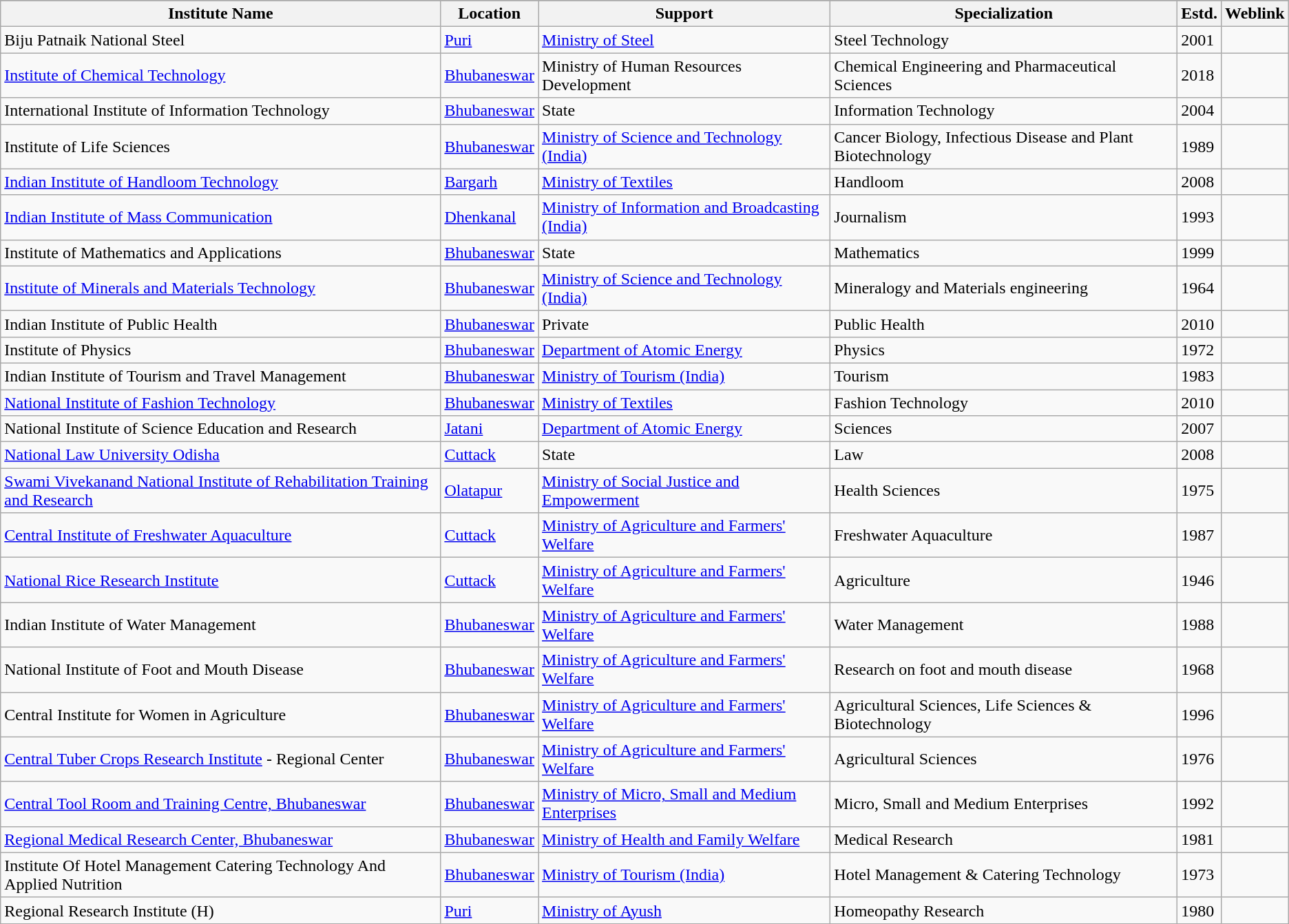<table class="wikitable sortable">
<tr>
</tr>
<tr>
<th>Institute Name</th>
<th>Location</th>
<th>Support</th>
<th>Specialization</th>
<th>Estd.</th>
<th>Weblink</th>
</tr>
<tr>
<td>Biju Patnaik National Steel</td>
<td><a href='#'>Puri</a></td>
<td><a href='#'>Ministry of Steel</a></td>
<td>Steel Technology</td>
<td>2001</td>
<td></td>
</tr>
<tr>
<td><a href='#'>Institute of Chemical Technology</a></td>
<td><a href='#'>Bhubaneswar</a></td>
<td>Ministry of Human Resources Development</td>
<td>Chemical Engineering and Pharmaceutical Sciences</td>
<td>2018</td>
<td></td>
</tr>
<tr>
<td>International Institute of Information Technology</td>
<td><a href='#'>Bhubaneswar</a></td>
<td>State</td>
<td>Information Technology</td>
<td>2004</td>
<td></td>
</tr>
<tr>
<td>Institute of Life Sciences</td>
<td><a href='#'>Bhubaneswar</a></td>
<td><a href='#'>Ministry of Science and Technology (India)</a></td>
<td>Cancer Biology, Infectious Disease and Plant Biotechnology</td>
<td>1989</td>
<td></td>
</tr>
<tr>
<td><a href='#'>Indian Institute of Handloom Technology</a></td>
<td><a href='#'>Bargarh</a></td>
<td><a href='#'>Ministry of Textiles</a></td>
<td>Handloom</td>
<td>2008</td>
<td></td>
</tr>
<tr>
<td><a href='#'>Indian Institute of Mass Communication</a></td>
<td><a href='#'>Dhenkanal</a></td>
<td><a href='#'>Ministry of Information and Broadcasting (India)</a></td>
<td>Journalism</td>
<td>1993</td>
<td></td>
</tr>
<tr>
<td>Institute of Mathematics and Applications</td>
<td><a href='#'>Bhubaneswar</a></td>
<td>State</td>
<td>Mathematics</td>
<td>1999</td>
<td></td>
</tr>
<tr>
<td><a href='#'>Institute of Minerals and Materials Technology</a></td>
<td><a href='#'>Bhubaneswar</a></td>
<td><a href='#'>Ministry of Science and Technology (India)</a></td>
<td>Mineralogy and Materials engineering</td>
<td>1964</td>
<td></td>
</tr>
<tr>
<td>Indian Institute of Public Health</td>
<td><a href='#'>Bhubaneswar</a></td>
<td>Private</td>
<td>Public Health</td>
<td>2010</td>
<td></td>
</tr>
<tr>
<td>Institute of Physics</td>
<td><a href='#'>Bhubaneswar</a></td>
<td><a href='#'>Department of Atomic Energy</a></td>
<td>Physics</td>
<td>1972</td>
<td></td>
</tr>
<tr>
<td>Indian Institute of Tourism and Travel Management</td>
<td><a href='#'>Bhubaneswar</a></td>
<td><a href='#'>Ministry of Tourism (India)</a></td>
<td>Tourism</td>
<td>1983</td>
<td></td>
</tr>
<tr>
<td><a href='#'>National Institute of Fashion Technology</a></td>
<td><a href='#'>Bhubaneswar</a></td>
<td><a href='#'>Ministry of Textiles</a></td>
<td>Fashion Technology</td>
<td>2010</td>
<td></td>
</tr>
<tr>
<td>National Institute of Science Education and Research</td>
<td><a href='#'>Jatani</a></td>
<td><a href='#'>Department of Atomic Energy</a></td>
<td>Sciences</td>
<td>2007</td>
<td></td>
</tr>
<tr>
<td><a href='#'>National Law University Odisha</a></td>
<td><a href='#'>Cuttack</a></td>
<td>State</td>
<td>Law</td>
<td>2008</td>
<td></td>
</tr>
<tr>
<td><a href='#'>Swami Vivekanand National Institute of Rehabilitation Training and Research</a></td>
<td><a href='#'>Olatapur</a></td>
<td><a href='#'>Ministry of Social Justice and Empowerment </a></td>
<td>Health Sciences</td>
<td>1975</td>
<td></td>
</tr>
<tr>
<td><a href='#'>Central Institute of Freshwater Aquaculture</a></td>
<td><a href='#'>Cuttack</a></td>
<td><a href='#'>Ministry of Agriculture and Farmers' Welfare</a></td>
<td>Freshwater Aquaculture</td>
<td>1987</td>
<td></td>
</tr>
<tr>
<td><a href='#'>National Rice Research Institute</a></td>
<td><a href='#'>Cuttack</a></td>
<td><a href='#'>Ministry of Agriculture and Farmers' Welfare</a></td>
<td>Agriculture</td>
<td>1946</td>
<td></td>
</tr>
<tr>
<td>Indian Institute of Water Management</td>
<td><a href='#'>Bhubaneswar</a></td>
<td><a href='#'>Ministry of Agriculture and Farmers' Welfare</a></td>
<td>Water Management</td>
<td>1988</td>
<td></td>
</tr>
<tr>
<td>National Institute of Foot and Mouth Disease</td>
<td><a href='#'>Bhubaneswar</a></td>
<td><a href='#'>Ministry of Agriculture and Farmers' Welfare</a></td>
<td>Research on foot and mouth disease</td>
<td>1968</td>
<td></td>
</tr>
<tr>
<td>Central Institute for Women in Agriculture</td>
<td><a href='#'>Bhubaneswar</a></td>
<td><a href='#'>Ministry of Agriculture and Farmers' Welfare</a></td>
<td>Agricultural Sciences, Life Sciences & Biotechnology</td>
<td>1996</td>
<td></td>
</tr>
<tr>
<td><a href='#'>Central Tuber Crops Research Institute</a> - Regional Center</td>
<td><a href='#'>Bhubaneswar</a></td>
<td><a href='#'>Ministry of Agriculture and Farmers' Welfare</a></td>
<td>Agricultural Sciences</td>
<td>1976</td>
<td></td>
</tr>
<tr>
<td><a href='#'>Central Tool Room and Training Centre, Bhubaneswar</a></td>
<td><a href='#'>Bhubaneswar</a></td>
<td><a href='#'>Ministry of Micro, Small and Medium Enterprises</a></td>
<td>Micro, Small and Medium Enterprises</td>
<td>1992</td>
<td></td>
</tr>
<tr>
<td><a href='#'>Regional Medical Research Center, Bhubaneswar</a></td>
<td><a href='#'>Bhubaneswar</a></td>
<td><a href='#'>Ministry of Health and Family Welfare</a></td>
<td>Medical Research</td>
<td>1981</td>
<td></td>
</tr>
<tr>
<td>Institute Of Hotel Management Catering Technology And Applied Nutrition</td>
<td><a href='#'>Bhubaneswar</a></td>
<td><a href='#'>Ministry of Tourism (India)</a></td>
<td>Hotel Management & Catering Technology</td>
<td>1973</td>
<td></td>
</tr>
<tr>
<td>Regional Research Institute (H)</td>
<td><a href='#'>Puri</a></td>
<td><a href='#'>Ministry of Ayush</a></td>
<td>Homeopathy Research</td>
<td>1980</td>
<td></td>
</tr>
</table>
